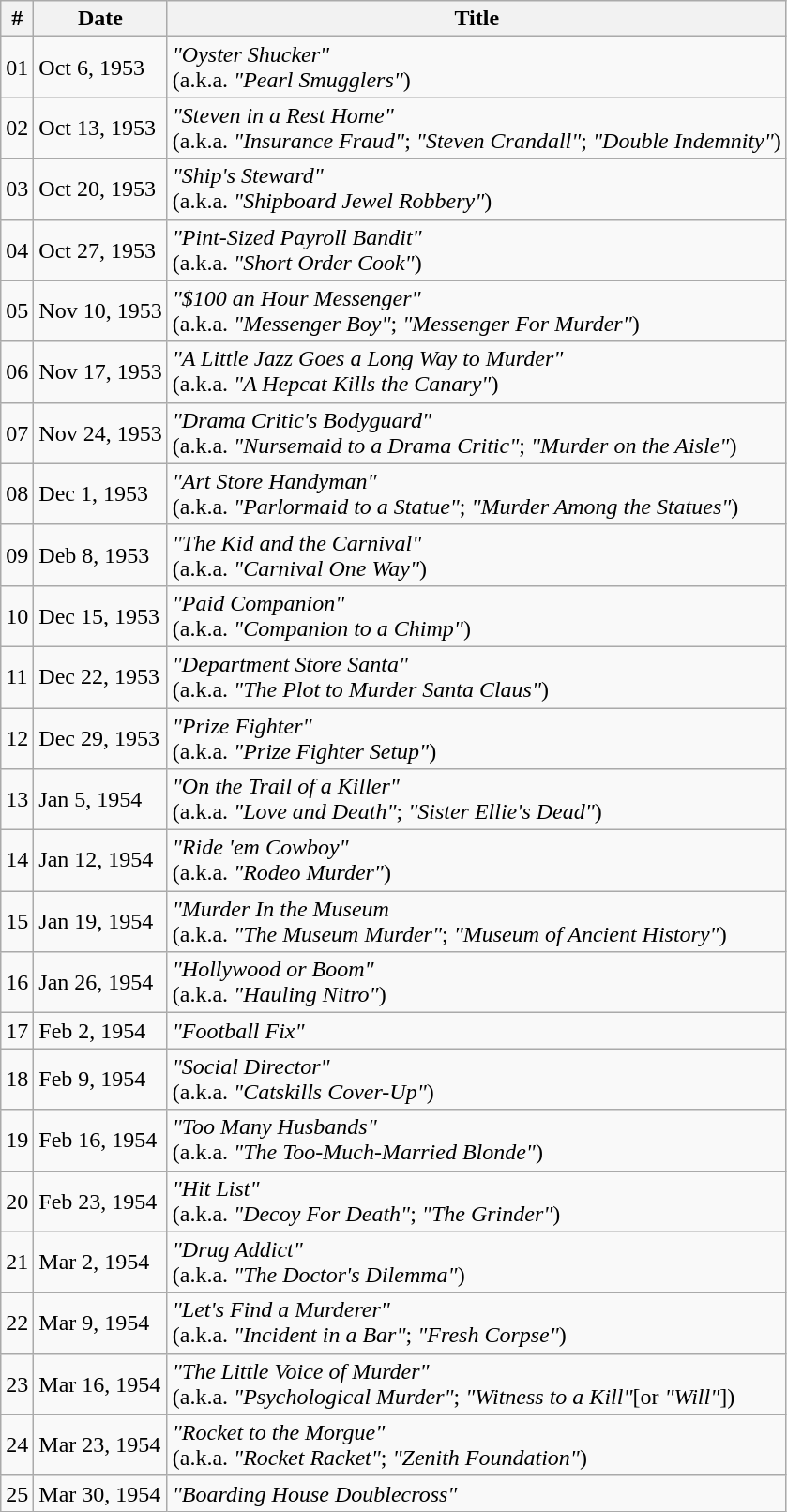<table class="wikitable">
<tr>
<th align="center">#</th>
<th align="center">Date</th>
<th align="center">Title</th>
</tr>
<tr>
<td>01</td>
<td>Oct 6, 1953</td>
<td><em>"Oyster Shucker"</em><br>(a.k.a. <em>"Pearl Smugglers"</em>)</td>
</tr>
<tr>
<td>02</td>
<td>Oct 13, 1953</td>
<td><em>"Steven in a Rest Home"</em><br>(a.k.a. <em>"Insurance Fraud"</em>; <em>"Steven Crandall"</em>; <em>"Double Indemnity"</em>)</td>
</tr>
<tr>
<td>03</td>
<td>Oct 20, 1953</td>
<td><em>"Ship's Steward"</em><br>(a.k.a. <em>"Shipboard Jewel Robbery"</em>)</td>
</tr>
<tr>
<td>04</td>
<td>Oct 27, 1953</td>
<td><em>"Pint-Sized Payroll Bandit"</em><br>(a.k.a. <em>"Short Order Cook"</em>)</td>
</tr>
<tr>
<td>05</td>
<td>Nov 10, 1953</td>
<td><em>"$100 an Hour Messenger"</em><br>(a.k.a. <em>"Messenger Boy"</em>; <em>"Messenger For Murder"</em>)</td>
</tr>
<tr>
<td>06</td>
<td>Nov 17, 1953</td>
<td><em>"A Little Jazz Goes a Long Way to Murder"</em><br>(a.k.a. <em>"A Hepcat Kills the Canary"</em>)</td>
</tr>
<tr>
<td>07</td>
<td>Nov 24, 1953</td>
<td><em>"Drama Critic's Bodyguard"</em><br>(a.k.a. <em>"Nursemaid to a Drama Critic"</em>; <em>"Murder on the Aisle"</em>)</td>
</tr>
<tr>
<td>08</td>
<td>Dec 1, 1953</td>
<td><em>"Art Store Handyman"</em><br>(a.k.a. <em>"Parlormaid to a Statue"</em>; <em>"Murder Among the Statues"</em>)</td>
</tr>
<tr>
<td>09</td>
<td>Deb 8, 1953</td>
<td><em>"The Kid and the Carnival"</em><br>(a.k.a. <em>"Carnival One Way"</em>)</td>
</tr>
<tr>
<td>10</td>
<td>Dec 15, 1953</td>
<td><em>"Paid Companion"</em><br>(a.k.a. <em>"Companion to a Chimp"</em>)</td>
</tr>
<tr>
<td>11</td>
<td>Dec 22, 1953</td>
<td><em>"Department Store Santa"</em><br>(a.k.a. <em>"The Plot to Murder Santa Claus"</em>)</td>
</tr>
<tr>
<td>12</td>
<td>Dec 29, 1953</td>
<td><em>"Prize Fighter"</em><br>(a.k.a. <em>"Prize Fighter Setup"</em>)</td>
</tr>
<tr>
<td>13</td>
<td>Jan 5, 1954</td>
<td><em>"On the Trail of a Killer"</em><br>(a.k.a. <em>"Love and Death"</em>; <em>"Sister Ellie's Dead"</em>)</td>
</tr>
<tr>
<td>14</td>
<td>Jan 12, 1954</td>
<td><em>"Ride 'em Cowboy"</em><br>(a.k.a. <em>"Rodeo Murder"</em>)</td>
</tr>
<tr>
<td>15</td>
<td>Jan 19, 1954</td>
<td><em>"Murder In the Museum</em><br>(a.k.a. <em>"The Museum Murder"</em>; <em>"Museum of Ancient History"</em>)</td>
</tr>
<tr>
<td>16</td>
<td>Jan 26, 1954</td>
<td><em>"Hollywood or Boom"</em><br>(a.k.a. <em>"Hauling Nitro"</em>)</td>
</tr>
<tr>
<td>17</td>
<td>Feb 2, 1954</td>
<td><em>"Football Fix"</em></td>
</tr>
<tr>
<td>18</td>
<td>Feb 9, 1954</td>
<td><em>"Social Director"</em><br>(a.k.a. <em>"Catskills Cover-Up"</em>)</td>
</tr>
<tr>
<td>19</td>
<td>Feb 16, 1954</td>
<td><em>"Too Many Husbands"</em><br>(a.k.a. <em>"The Too-Much-Married Blonde"</em>)</td>
</tr>
<tr>
<td>20</td>
<td>Feb 23, 1954</td>
<td><em>"Hit List"</em><br>(a.k.a. <em>"Decoy For Death"</em>; <em>"The Grinder"</em>)</td>
</tr>
<tr>
<td>21</td>
<td>Mar 2, 1954</td>
<td><em>"Drug Addict"</em><br>(a.k.a. <em>"The Doctor's Dilemma"</em>)</td>
</tr>
<tr>
<td>22</td>
<td>Mar 9, 1954</td>
<td><em>"Let's Find a Murderer"</em><br>(a.k.a. <em>"Incident in a Bar"</em>; <em>"Fresh Corpse"</em>)</td>
</tr>
<tr>
<td>23</td>
<td>Mar 16, 1954</td>
<td><em>"The Little Voice of Murder"</em><br>(a.k.a. <em>"Psychological Murder"</em>; <em>"Witness to a Kill"</em>[or <em>"Will"</em>])</td>
</tr>
<tr>
<td>24</td>
<td>Mar 23, 1954</td>
<td><em>"Rocket to the Morgue"</em><br>(a.k.a. <em>"Rocket Racket"</em>; <em>"Zenith Foundation"</em>)</td>
</tr>
<tr>
<td>25</td>
<td>Mar 30, 1954</td>
<td><em>"Boarding House Doublecross"</em></td>
</tr>
</table>
